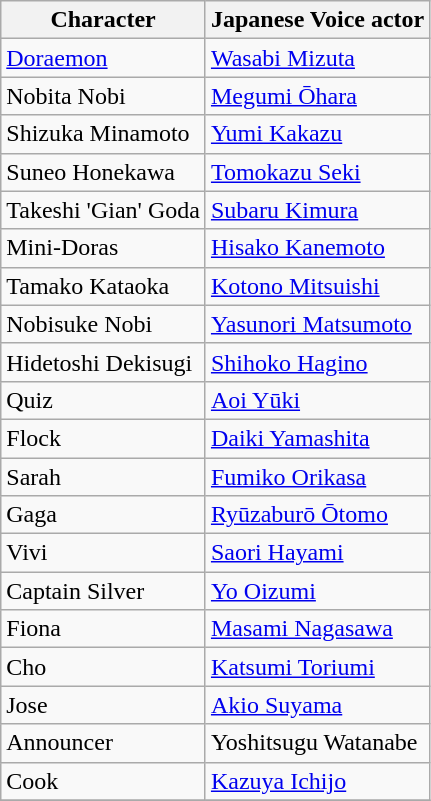<table class="wikitable">
<tr>
<th>Character</th>
<th>Japanese Voice actor</th>
</tr>
<tr>
<td><a href='#'>Doraemon</a></td>
<td><a href='#'>Wasabi Mizuta</a></td>
</tr>
<tr>
<td>Nobita Nobi</td>
<td><a href='#'>Megumi Ōhara</a></td>
</tr>
<tr>
<td>Shizuka Minamoto</td>
<td><a href='#'>Yumi Kakazu</a></td>
</tr>
<tr>
<td>Suneo Honekawa</td>
<td><a href='#'>Tomokazu Seki</a></td>
</tr>
<tr>
<td>Takeshi 'Gian' Goda</td>
<td><a href='#'>Subaru Kimura</a></td>
</tr>
<tr>
<td>Mini-Doras</td>
<td><a href='#'>Hisako Kanemoto</a></td>
</tr>
<tr>
<td>Tamako Kataoka</td>
<td><a href='#'>Kotono Mitsuishi</a></td>
</tr>
<tr>
<td>Nobisuke Nobi</td>
<td><a href='#'>Yasunori Matsumoto</a></td>
</tr>
<tr>
<td>Hidetoshi Dekisugi</td>
<td><a href='#'>Shihoko Hagino</a></td>
</tr>
<tr>
<td>Quiz</td>
<td><a href='#'>Aoi Yūki</a></td>
</tr>
<tr>
<td>Flock</td>
<td><a href='#'>Daiki Yamashita</a></td>
</tr>
<tr>
<td>Sarah</td>
<td><a href='#'>Fumiko Orikasa</a></td>
</tr>
<tr>
<td>Gaga</td>
<td><a href='#'>Ryūzaburō Ōtomo</a></td>
</tr>
<tr>
<td>Vivi</td>
<td><a href='#'>Saori Hayami</a></td>
</tr>
<tr>
<td>Captain Silver</td>
<td><a href='#'>Yo Oizumi</a></td>
</tr>
<tr>
<td>Fiona</td>
<td><a href='#'>Masami Nagasawa</a></td>
</tr>
<tr>
<td>Cho</td>
<td><a href='#'>Katsumi Toriumi</a></td>
</tr>
<tr>
<td>Jose</td>
<td><a href='#'>Akio Suyama</a></td>
</tr>
<tr>
<td>Announcer</td>
<td>Yoshitsugu Watanabe</td>
</tr>
<tr>
<td>Cook</td>
<td><a href='#'>Kazuya Ichijo</a></td>
</tr>
<tr>
</tr>
</table>
